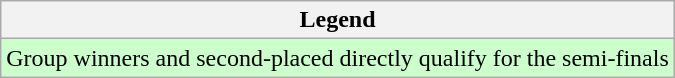<table class="wikitable">
<tr>
<th>Legend</th>
</tr>
<tr style="background:#cfc;">
<td>Group winners and second-placed directly qualify for the semi-finals</td>
</tr>
</table>
